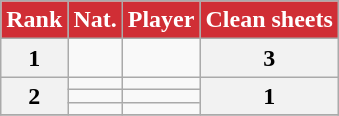<table class="wikitable sortable">
<tr>
<th style="background:#d02e35; color:#fff;">Rank</th>
<th style="background:#d02e35; color:#fff;">Nat.</th>
<th style="background:#d02e35; color:#fff;">Player</th>
<th style="background:#d02e35; color:#fff;">Clean sheets</th>
</tr>
<tr>
<th>1</th>
<td></td>
<td></td>
<th>3</th>
</tr>
<tr>
<th rowspan="3">2</th>
<td></td>
<td></td>
<th rowspan="3">1</th>
</tr>
<tr>
<td></td>
<td></td>
</tr>
<tr>
<td></td>
<td></td>
</tr>
<tr>
</tr>
</table>
